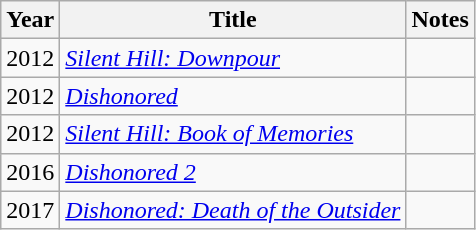<table class="wikitable sortable">
<tr>
<th>Year</th>
<th>Title</th>
<th class="unsortable">Notes</th>
</tr>
<tr>
<td>2012</td>
<td><em><a href='#'>Silent Hill: Downpour</a></em></td>
<td></td>
</tr>
<tr>
<td>2012</td>
<td><em><a href='#'>Dishonored</a></em></td>
<td></td>
</tr>
<tr>
<td>2012</td>
<td><em><a href='#'>Silent Hill: Book of Memories</a></em></td>
<td></td>
</tr>
<tr>
<td>2016</td>
<td><em><a href='#'>Dishonored 2</a></em></td>
<td></td>
</tr>
<tr>
<td>2017</td>
<td><em><a href='#'>Dishonored: Death of the Outsider</a></em></td>
<td></td>
</tr>
</table>
